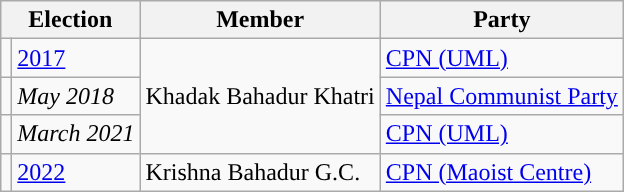<table class="wikitable">
<tr>
<th colspan="2">Election</th>
<th>Member</th>
<th>Party</th>
</tr>
<tr>
<td style="color:inherit;background:"></td>
<td><a href='#'>2017</a></td>
<td rowspan="3">Khadak Bahadur Khatri</td>
<td><a href='#'>CPN (UML)</a></td>
</tr>
<tr>
<td style="color:inherit;background:"></td>
<td><em>May 2018</em></td>
<td><a href='#'>Nepal Communist Party</a></td>
</tr>
<tr>
<td style="color:inherit;background:"></td>
<td><em>March 2021</em></td>
<td><a href='#'>CPN (UML)</a></td>
</tr>
<tr>
<td style="color:inherit;background:"></td>
<td><a href='#'>2022</a></td>
<td>Krishna Bahadur G.C.</td>
<td><a href='#'>CPN (Maoist Centre)</a></td>
</tr>
</table>
